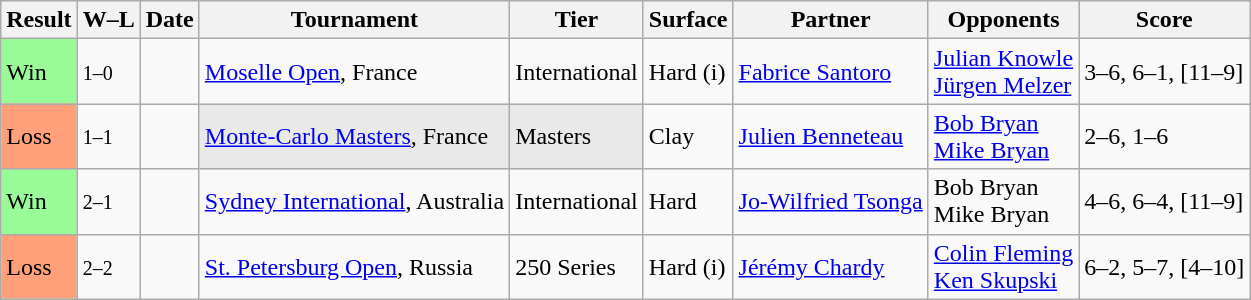<table class="sortable wikitable">
<tr>
<th>Result</th>
<th class="unsortable">W–L</th>
<th>Date</th>
<th>Tournament</th>
<th>Tier</th>
<th>Surface</th>
<th>Partner</th>
<th>Opponents</th>
<th class="unsortable">Score</th>
</tr>
<tr>
<td bgcolor=98FB98>Win</td>
<td><small>1–0</small></td>
<td><a href='#'></a></td>
<td><a href='#'>Moselle Open</a>, France</td>
<td>International</td>
<td>Hard (i)</td>
<td> <a href='#'>Fabrice Santoro</a></td>
<td> <a href='#'>Julian Knowle</a><br> <a href='#'>Jürgen Melzer</a></td>
<td>3–6, 6–1, [11–9]</td>
</tr>
<tr>
<td bgcolor=FFA07A>Loss</td>
<td><small>1–1</small></td>
<td><a href='#'></a></td>
<td style="background:#E9E9E9;"><a href='#'>Monte-Carlo Masters</a>, France</td>
<td style="background:#E9E9E9;">Masters</td>
<td>Clay</td>
<td> <a href='#'>Julien Benneteau</a></td>
<td> <a href='#'>Bob Bryan</a><br> <a href='#'>Mike Bryan</a></td>
<td>2–6, 1–6</td>
</tr>
<tr>
<td bgcolor=98FB98>Win</td>
<td><small>2–1</small></td>
<td><a href='#'></a></td>
<td><a href='#'>Sydney International</a>, Australia</td>
<td>International</td>
<td>Hard</td>
<td> <a href='#'>Jo-Wilfried Tsonga</a></td>
<td> Bob Bryan<br> Mike Bryan</td>
<td>4–6, 6–4, [11–9]</td>
</tr>
<tr>
<td bgcolor=FFA07A>Loss</td>
<td><small>2–2</small></td>
<td><a href='#'></a></td>
<td><a href='#'>St. Petersburg Open</a>, Russia</td>
<td>250 Series</td>
<td>Hard (i)</td>
<td> <a href='#'>Jérémy Chardy</a></td>
<td> <a href='#'>Colin Fleming</a><br> <a href='#'>Ken Skupski</a></td>
<td>6–2, 5–7, [4–10]</td>
</tr>
</table>
